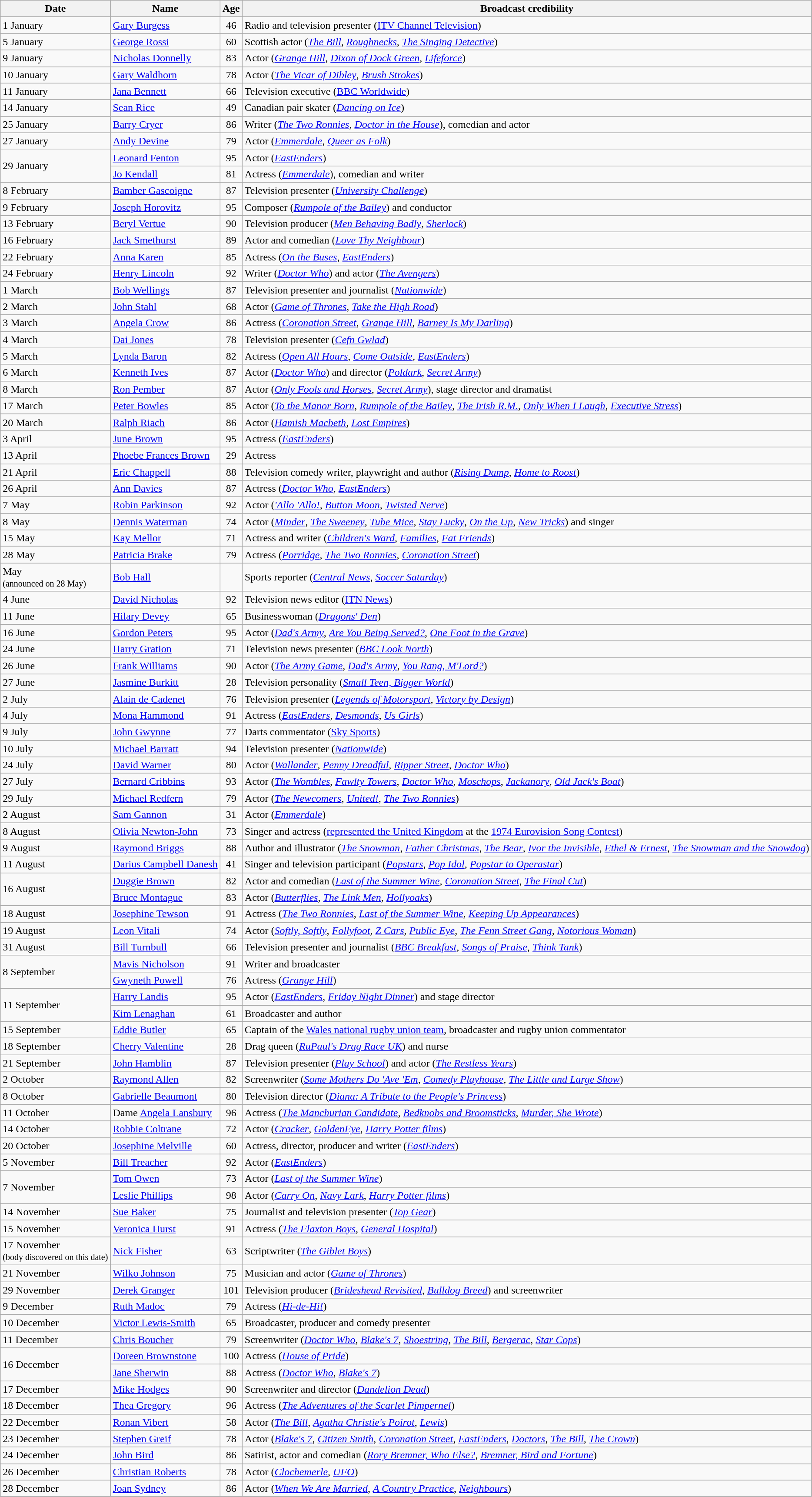<table class="wikitable sortable">
<tr>
<th>Date</th>
<th>Name</th>
<th>Age</th>
<th>Broadcast credibility</th>
</tr>
<tr>
<td>1 January</td>
<td><a href='#'>Gary Burgess</a></td>
<td align=center>46</td>
<td>Radio and television presenter (<a href='#'>ITV Channel Television</a>)</td>
</tr>
<tr>
<td>5 January</td>
<td><a href='#'>George Rossi</a></td>
<td align=center>60</td>
<td>Scottish actor (<em><a href='#'>The Bill</a></em>, <em><a href='#'>Roughnecks</a></em>, <em><a href='#'>The Singing Detective</a></em>)</td>
</tr>
<tr>
<td>9 January</td>
<td><a href='#'>Nicholas Donnelly</a></td>
<td align=center>83</td>
<td>Actor (<em><a href='#'>Grange Hill</a></em>, <em><a href='#'>Dixon of Dock Green</a></em>, <em><a href='#'>Lifeforce</a></em>)</td>
</tr>
<tr>
<td>10 January</td>
<td><a href='#'>Gary Waldhorn</a></td>
<td align=center>78</td>
<td>Actor (<em><a href='#'>The Vicar of Dibley</a></em>, <em><a href='#'>Brush Strokes</a></em>)</td>
</tr>
<tr>
<td>11 January</td>
<td><a href='#'>Jana Bennett</a></td>
<td align=center>66</td>
<td>Television executive (<a href='#'>BBC Worldwide</a>)</td>
</tr>
<tr>
<td>14 January</td>
<td><a href='#'>Sean Rice</a></td>
<td align=center>49</td>
<td>Canadian pair skater (<em><a href='#'>Dancing on Ice</a></em>)</td>
</tr>
<tr>
<td>25 January</td>
<td><a href='#'>Barry Cryer</a></td>
<td align=center>86</td>
<td>Writer (<em><a href='#'>The Two Ronnies</a></em>, <em><a href='#'>Doctor in the House</a></em>), comedian and actor</td>
</tr>
<tr>
<td>27 January</td>
<td><a href='#'>Andy Devine</a></td>
<td align=center>79</td>
<td>Actor (<em><a href='#'>Emmerdale</a></em>, <em><a href='#'>Queer as Folk</a></em>)</td>
</tr>
<tr>
<td rowspan=2>29 January</td>
<td><a href='#'>Leonard Fenton</a></td>
<td align=center>95</td>
<td>Actor (<em><a href='#'>EastEnders</a></em>)</td>
</tr>
<tr>
<td><a href='#'>Jo Kendall</a></td>
<td align=center>81</td>
<td>Actress (<em><a href='#'>Emmerdale</a></em>), comedian and writer</td>
</tr>
<tr>
<td>8 February</td>
<td><a href='#'>Bamber Gascoigne</a></td>
<td align=center>87</td>
<td>Television presenter (<em><a href='#'>University Challenge</a></em>)</td>
</tr>
<tr>
<td>9 February</td>
<td><a href='#'>Joseph Horovitz</a></td>
<td align=center>95</td>
<td>Composer (<em><a href='#'>Rumpole of the Bailey</a></em>) and conductor</td>
</tr>
<tr>
<td>13 February</td>
<td><a href='#'>Beryl Vertue</a></td>
<td align=center>90</td>
<td>Television producer (<em><a href='#'>Men Behaving Badly</a></em>, <em><a href='#'>Sherlock</a></em>)</td>
</tr>
<tr>
<td>16 February</td>
<td><a href='#'>Jack Smethurst</a></td>
<td align=center>89</td>
<td>Actor and comedian (<em><a href='#'>Love Thy Neighbour</a></em>)</td>
</tr>
<tr>
<td>22 February</td>
<td><a href='#'>Anna Karen</a></td>
<td align=center>85</td>
<td>Actress (<em><a href='#'>On the Buses</a></em>, <em><a href='#'>EastEnders</a></em>)</td>
</tr>
<tr>
<td>24 February</td>
<td><a href='#'>Henry Lincoln</a></td>
<td align=center>92</td>
<td>Writer (<em><a href='#'>Doctor Who</a></em>) and actor (<em><a href='#'>The Avengers</a></em>)</td>
</tr>
<tr>
<td>1 March</td>
<td><a href='#'>Bob Wellings</a></td>
<td align=center>87</td>
<td>Television presenter and journalist (<em><a href='#'>Nationwide</a></em>)</td>
</tr>
<tr>
<td>2 March</td>
<td><a href='#'>John Stahl</a></td>
<td align=center>68</td>
<td>Actor (<em><a href='#'>Game of Thrones</a></em>, <em><a href='#'>Take the High Road</a></em>)</td>
</tr>
<tr>
<td>3 March</td>
<td><a href='#'>Angela Crow</a></td>
<td align=center>86</td>
<td>Actress (<em><a href='#'>Coronation Street</a></em>, <em><a href='#'>Grange Hill</a></em>, <em><a href='#'>Barney Is My Darling</a></em>)</td>
</tr>
<tr>
<td>4 March</td>
<td><a href='#'>Dai Jones</a></td>
<td align=center>78</td>
<td>Television presenter (<em><a href='#'>Cefn Gwlad</a></em>)</td>
</tr>
<tr>
<td>5 March</td>
<td><a href='#'>Lynda Baron</a></td>
<td align=center>82</td>
<td>Actress (<em><a href='#'>Open All Hours</a></em>, <em><a href='#'>Come Outside</a></em>, <em><a href='#'>EastEnders</a></em>)</td>
</tr>
<tr>
<td>6 March</td>
<td><a href='#'>Kenneth Ives</a></td>
<td align=center>87</td>
<td>Actor (<em><a href='#'>Doctor Who</a></em>) and director (<em><a href='#'>Poldark</a></em>, <em><a href='#'>Secret Army</a></em>)</td>
</tr>
<tr>
<td>8 March</td>
<td><a href='#'>Ron Pember</a></td>
<td align=center>87</td>
<td>Actor (<em><a href='#'>Only Fools and Horses</a></em>, <em><a href='#'>Secret Army</a></em>), stage director and dramatist</td>
</tr>
<tr>
<td>17 March</td>
<td><a href='#'>Peter Bowles</a></td>
<td align=center>85</td>
<td>Actor (<em><a href='#'>To the Manor Born</a></em>, <em><a href='#'>Rumpole of the Bailey</a></em>, <em><a href='#'>The Irish R.M.</a></em>, <em><a href='#'>Only When I Laugh</a></em>, <em><a href='#'>Executive Stress</a></em>)</td>
</tr>
<tr>
<td>20 March</td>
<td><a href='#'>Ralph Riach</a></td>
<td align=center>86</td>
<td>Actor (<em><a href='#'>Hamish Macbeth</a></em>, <em><a href='#'>Lost Empires</a></em>)</td>
</tr>
<tr>
<td>3 April</td>
<td><a href='#'>June Brown</a></td>
<td align=center>95</td>
<td>Actress (<em><a href='#'>EastEnders</a></em>)</td>
</tr>
<tr>
<td>13 April</td>
<td><a href='#'>Phoebe Frances Brown</a></td>
<td align=center>29</td>
<td>Actress</td>
</tr>
<tr>
<td>21 April</td>
<td><a href='#'>Eric Chappell</a></td>
<td align=center>88</td>
<td>Television comedy writer, playwright and author (<em><a href='#'>Rising Damp</a></em>, <em><a href='#'>Home to Roost</a></em>)</td>
</tr>
<tr>
<td>26 April</td>
<td><a href='#'>Ann Davies</a></td>
<td align=center>87</td>
<td>Actress (<em><a href='#'>Doctor Who</a></em>, <em><a href='#'>EastEnders</a></em>)</td>
</tr>
<tr>
<td>7 May</td>
<td><a href='#'>Robin Parkinson</a></td>
<td align=center>92</td>
<td>Actor (<em><a href='#'>'Allo 'Allo!</a></em>, <em><a href='#'>Button Moon</a></em>, <em><a href='#'>Twisted Nerve</a></em>)</td>
</tr>
<tr>
<td>8 May</td>
<td><a href='#'>Dennis Waterman</a></td>
<td align=center>74</td>
<td>Actor (<em><a href='#'>Minder</a></em>, <em><a href='#'>The Sweeney</a></em>, <em><a href='#'>Tube Mice</a></em>, <em><a href='#'>Stay Lucky</a></em>, <em><a href='#'>On the Up</a></em>, <em><a href='#'>New Tricks</a></em>) and singer</td>
</tr>
<tr>
<td>15 May</td>
<td><a href='#'>Kay Mellor</a></td>
<td align=center>71</td>
<td>Actress and writer (<em><a href='#'>Children's Ward</a></em>, <em><a href='#'>Families</a></em>, <em><a href='#'>Fat Friends</a></em>)</td>
</tr>
<tr>
<td>28 May</td>
<td><a href='#'>Patricia Brake</a></td>
<td align=center>79</td>
<td>Actress (<em><a href='#'>Porridge</a></em>, <em><a href='#'>The Two Ronnies</a></em>, <em><a href='#'>Coronation Street</a></em>)</td>
</tr>
<tr>
<td>May<br><small>(announced on 28 May)</small></td>
<td><a href='#'>Bob Hall</a></td>
<td></td>
<td>Sports reporter (<em><a href='#'>Central News</a></em>, <em><a href='#'>Soccer Saturday</a></em>)</td>
</tr>
<tr>
<td>4 June</td>
<td><a href='#'>David Nicholas</a></td>
<td align=center>92</td>
<td>Television news editor (<a href='#'>ITN News</a>)</td>
</tr>
<tr>
<td>11 June</td>
<td><a href='#'>Hilary Devey</a></td>
<td align=center>65</td>
<td>Businesswoman (<em><a href='#'>Dragons' Den</a></em>)</td>
</tr>
<tr>
<td>16 June</td>
<td><a href='#'>Gordon Peters</a></td>
<td align=center>95</td>
<td>Actor (<em><a href='#'>Dad's Army</a></em>, <em><a href='#'>Are You Being Served?</a></em>, <em><a href='#'>One Foot in the Grave</a></em>)</td>
</tr>
<tr>
<td>24 June</td>
<td><a href='#'>Harry Gration</a></td>
<td align=center>71</td>
<td>Television news presenter (<em><a href='#'>BBC Look North</a></em>)</td>
</tr>
<tr>
<td>26 June</td>
<td><a href='#'>Frank Williams</a></td>
<td align=center>90</td>
<td>Actor (<em><a href='#'>The Army Game</a></em>, <em><a href='#'>Dad's Army</a></em>, <em><a href='#'>You Rang, M'Lord?</a></em>)</td>
</tr>
<tr>
<td>27 June</td>
<td><a href='#'>Jasmine Burkitt</a></td>
<td align=center>28</td>
<td>Television personality (<em><a href='#'>Small Teen, Bigger World</a></em>)</td>
</tr>
<tr>
<td>2 July</td>
<td><a href='#'>Alain de Cadenet</a></td>
<td align=center>76</td>
<td>Television presenter (<em><a href='#'>Legends of Motorsport</a></em>, <em><a href='#'>Victory by Design</a></em>)</td>
</tr>
<tr>
<td>4 July</td>
<td><a href='#'>Mona Hammond</a></td>
<td align=center>91</td>
<td>Actress (<em><a href='#'>EastEnders</a></em>, <em><a href='#'>Desmonds</a></em>, <em><a href='#'>Us Girls</a></em>)</td>
</tr>
<tr>
<td>9 July</td>
<td><a href='#'>John Gwynne</a></td>
<td align=center>77</td>
<td>Darts commentator (<a href='#'>Sky Sports</a>)</td>
</tr>
<tr>
<td>10 July</td>
<td><a href='#'>Michael Barratt</a></td>
<td align=center>94</td>
<td>Television presenter (<em><a href='#'>Nationwide</a></em>)</td>
</tr>
<tr>
<td>24 July</td>
<td><a href='#'>David Warner</a></td>
<td align=center>80</td>
<td>Actor (<em><a href='#'>Wallander</a></em>, <em><a href='#'>Penny Dreadful</a></em>, <em><a href='#'>Ripper Street</a></em>, <em><a href='#'>Doctor Who</a></em>)</td>
</tr>
<tr>
<td>27 July</td>
<td><a href='#'>Bernard Cribbins</a></td>
<td align=center>93</td>
<td>Actor (<em><a href='#'>The Wombles</a></em>, <em><a href='#'>Fawlty Towers</a></em>, <em><a href='#'>Doctor Who</a></em>, <em><a href='#'>Moschops</a></em>, <em><a href='#'>Jackanory</a></em>, <em><a href='#'>Old Jack's Boat</a></em>)</td>
</tr>
<tr>
<td>29 July</td>
<td><a href='#'>Michael Redfern</a></td>
<td align=center>79</td>
<td>Actor (<em><a href='#'>The Newcomers</a></em>, <em><a href='#'>United!</a></em>, <em><a href='#'>The Two Ronnies</a></em>)</td>
</tr>
<tr>
<td>2 August</td>
<td><a href='#'>Sam Gannon</a></td>
<td align=center>31</td>
<td>Actor (<em><a href='#'>Emmerdale</a></em>)</td>
</tr>
<tr>
<td>8 August</td>
<td><a href='#'>Olivia Newton-John</a></td>
<td align=center>73</td>
<td>Singer and actress (<a href='#'>represented the United Kingdom</a> at the <a href='#'>1974 Eurovision Song Contest</a>)</td>
</tr>
<tr>
<td>9 August</td>
<td><a href='#'>Raymond Briggs</a></td>
<td align=center>88</td>
<td>Author and illustrator (<em><a href='#'>The Snowman</a></em>, <em><a href='#'>Father Christmas</a></em>, <em><a href='#'>The Bear</a></em>, <em><a href='#'>Ivor the Invisible</a></em>, <em><a href='#'>Ethel & Ernest</a></em>, <em><a href='#'>The Snowman and the Snowdog</a></em>)</td>
</tr>
<tr>
<td>11 August</td>
<td><a href='#'>Darius Campbell Danesh</a></td>
<td align=center>41</td>
<td>Singer and television participant (<em><a href='#'>Popstars</a></em>, <em><a href='#'>Pop Idol</a></em>, <em><a href='#'>Popstar to Operastar</a></em>)</td>
</tr>
<tr>
<td rowspan="2">16 August</td>
<td><a href='#'>Duggie Brown</a></td>
<td align=center>82</td>
<td>Actor and comedian (<em><a href='#'>Last of the Summer Wine</a></em>, <em><a href='#'>Coronation Street</a></em>, <em><a href='#'>The Final Cut</a></em>)</td>
</tr>
<tr>
<td><a href='#'>Bruce Montague</a></td>
<td align=center>83</td>
<td>Actor (<em><a href='#'>Butterflies</a></em>, <em><a href='#'>The Link Men</a></em>, <em><a href='#'>Hollyoaks</a></em>)</td>
</tr>
<tr>
<td>18 August</td>
<td><a href='#'>Josephine Tewson</a></td>
<td align=center>91</td>
<td>Actress (<em><a href='#'>The Two Ronnies</a></em>, <em><a href='#'>Last of the Summer Wine</a></em>, <em><a href='#'>Keeping Up Appearances</a></em>)</td>
</tr>
<tr>
<td>19 August</td>
<td><a href='#'>Leon Vitali</a></td>
<td align=center>74</td>
<td>Actor (<em><a href='#'>Softly, Softly</a></em>, <em><a href='#'>Follyfoot</a></em>, <em><a href='#'>Z Cars</a></em>, <em><a href='#'>Public Eye</a></em>, <em><a href='#'>The Fenn Street Gang</a>,</em> <em><a href='#'>Notorious Woman</a></em>)</td>
</tr>
<tr>
<td>31 August</td>
<td><a href='#'>Bill Turnbull</a></td>
<td align=center>66</td>
<td>Television presenter and journalist (<em><a href='#'>BBC Breakfast</a></em>, <em><a href='#'>Songs of Praise</a></em>, <em><a href='#'>Think Tank</a></em>)</td>
</tr>
<tr>
<td rowspan=2>8 September</td>
<td><a href='#'>Mavis Nicholson</a></td>
<td align=center>91</td>
<td>Writer and broadcaster</td>
</tr>
<tr>
<td><a href='#'>Gwyneth Powell</a></td>
<td align=center>76</td>
<td>Actress (<em><a href='#'>Grange Hill</a></em>)</td>
</tr>
<tr>
<td rowspan=2>11 September</td>
<td><a href='#'>Harry Landis</a></td>
<td align=center>95</td>
<td>Actor (<em><a href='#'>EastEnders</a></em>, <em><a href='#'>Friday Night Dinner</a></em>) and stage director</td>
</tr>
<tr>
<td><a href='#'>Kim Lenaghan</a></td>
<td align=center>61</td>
<td>Broadcaster and author</td>
</tr>
<tr>
<td>15 September</td>
<td><a href='#'>Eddie Butler</a></td>
<td align=center>65</td>
<td>Captain of the <a href='#'>Wales national rugby union team</a>, broadcaster and rugby union commentator</td>
</tr>
<tr>
<td>18 September</td>
<td><a href='#'>Cherry Valentine</a></td>
<td align=center>28</td>
<td>Drag queen (<em><a href='#'>RuPaul's Drag Race UK</a></em>) and nurse</td>
</tr>
<tr>
<td>21 September</td>
<td><a href='#'>John Hamblin</a></td>
<td align=center>87</td>
<td>Television presenter (<em><a href='#'>Play School</a></em>) and actor (<em><a href='#'>The Restless Years</a></em>)</td>
</tr>
<tr>
<td>2 October</td>
<td><a href='#'>Raymond Allen</a></td>
<td align=center>82</td>
<td>Screenwriter (<em><a href='#'>Some Mothers Do 'Ave 'Em</a></em>, <em><a href='#'>Comedy Playhouse</a></em>,  <em><a href='#'>The Little and Large Show</a></em>)</td>
</tr>
<tr>
<td>8 October</td>
<td><a href='#'>Gabrielle Beaumont</a></td>
<td align=center>80</td>
<td>Television director (<em><a href='#'>Diana: A Tribute to the People's Princess</a></em>)</td>
</tr>
<tr>
<td>11 October</td>
<td>Dame <a href='#'>Angela Lansbury</a></td>
<td align=center>96</td>
<td>Actress (<em><a href='#'>The Manchurian Candidate</a></em>, <em><a href='#'>Bedknobs and Broomsticks</a></em>, <em><a href='#'>Murder, She Wrote</a></em>)</td>
</tr>
<tr>
<td>14 October</td>
<td><a href='#'>Robbie Coltrane</a></td>
<td align=center>72</td>
<td>Actor (<em><a href='#'>Cracker</a></em>, <em><a href='#'>GoldenEye</a></em>, <em><a href='#'>Harry Potter films</a></em>)</td>
</tr>
<tr>
<td>20 October</td>
<td><a href='#'>Josephine Melville</a></td>
<td align=center>60</td>
<td>Actress, director, producer and writer (<em><a href='#'>EastEnders</a></em>)</td>
</tr>
<tr>
<td>5 November</td>
<td><a href='#'>Bill Treacher</a></td>
<td align=center>92</td>
<td>Actor (<em><a href='#'>EastEnders</a></em>)</td>
</tr>
<tr>
<td rowspan=2>7 November</td>
<td><a href='#'>Tom Owen</a></td>
<td align=center>73</td>
<td>Actor (<em><a href='#'>Last of the Summer Wine</a></em>)</td>
</tr>
<tr>
<td><a href='#'>Leslie Phillips</a></td>
<td align=center>98</td>
<td>Actor (<em><a href='#'>Carry On</a></em>, <em><a href='#'>Navy Lark</a></em>, <em><a href='#'>Harry Potter films</a></em>)</td>
</tr>
<tr>
<td>14 November</td>
<td><a href='#'>Sue Baker</a></td>
<td align=center>75</td>
<td>Journalist and television presenter (<em><a href='#'>Top Gear</a></em>)</td>
</tr>
<tr>
<td>15 November</td>
<td><a href='#'>Veronica Hurst</a></td>
<td align=center>91</td>
<td>Actress (<em><a href='#'>The Flaxton Boys</a></em>, <em><a href='#'>General Hospital</a></em>)</td>
</tr>
<tr>
<td>17 November<br><small>(body discovered on this date)</small></td>
<td><a href='#'>Nick Fisher</a></td>
<td align=center>63</td>
<td>Scriptwriter (<em><a href='#'>The Giblet Boys</a></em>)</td>
</tr>
<tr>
<td>21 November</td>
<td><a href='#'>Wilko Johnson</a></td>
<td align=center>75</td>
<td>Musician and actor (<em><a href='#'>Game of Thrones</a></em>)</td>
</tr>
<tr>
<td>29 November</td>
<td><a href='#'>Derek Granger</a></td>
<td align=center>101</td>
<td>Television producer (<em><a href='#'>Brideshead Revisited</a></em>, <em><a href='#'>Bulldog Breed</a></em>) and screenwriter</td>
</tr>
<tr>
<td>9 December</td>
<td><a href='#'>Ruth Madoc</a></td>
<td align=center>79</td>
<td>Actress (<em><a href='#'>Hi-de-Hi!</a></em>)</td>
</tr>
<tr>
<td>10 December</td>
<td><a href='#'>Victor Lewis-Smith</a></td>
<td align=center>65</td>
<td>Broadcaster, producer and comedy presenter</td>
</tr>
<tr>
<td>11 December</td>
<td><a href='#'>Chris Boucher</a></td>
<td align=center>79</td>
<td>Screenwriter (<em><a href='#'>Doctor Who</a></em>, <em><a href='#'>Blake's 7</a></em>, <em><a href='#'>Shoestring</a></em>, <em><a href='#'>The Bill</a></em>, <em><a href='#'>Bergerac</a></em>, <em><a href='#'>Star Cops</a></em>)</td>
</tr>
<tr>
<td rowspan=2>16 December</td>
<td><a href='#'>Doreen Brownstone</a></td>
<td align=center>100</td>
<td>Actress (<em><a href='#'>House of Pride</a></em>)</td>
</tr>
<tr>
<td><a href='#'>Jane Sherwin</a></td>
<td align=center>88</td>
<td>Actress (<em><a href='#'>Doctor Who</a></em>, <em><a href='#'>Blake's 7</a></em>)</td>
</tr>
<tr>
<td>17 December</td>
<td><a href='#'>Mike Hodges</a></td>
<td align=center>90</td>
<td>Screenwriter and director (<em><a href='#'>Dandelion Dead</a></em>)</td>
</tr>
<tr>
<td>18 December</td>
<td><a href='#'>Thea Gregory</a></td>
<td align=center>96</td>
<td>Actress (<em><a href='#'>The Adventures of the Scarlet Pimpernel</a></em>)</td>
</tr>
<tr>
<td>22 December</td>
<td><a href='#'>Ronan Vibert</a></td>
<td align=center>58</td>
<td>Actor (<em><a href='#'>The Bill</a></em>, <em><a href='#'>Agatha Christie's Poirot</a></em>, <em><a href='#'>Lewis</a></em>)</td>
</tr>
<tr>
<td>23 December</td>
<td><a href='#'>Stephen Greif</a></td>
<td align=center>78</td>
<td>Actor (<em><a href='#'>Blake's 7</a></em>, <em><a href='#'>Citizen Smith</a></em>, <em><a href='#'>Coronation Street</a></em>, <em><a href='#'>EastEnders</a></em>, <em><a href='#'>Doctors</a></em>, <em><a href='#'>The Bill</a></em>, <em><a href='#'>The Crown</a></em>)</td>
</tr>
<tr>
<td>24 December</td>
<td><a href='#'>John Bird</a></td>
<td align=center>86</td>
<td>Satirist, actor and comedian (<em><a href='#'>Rory Bremner, Who Else?</a></em>, <em><a href='#'>Bremner, Bird and Fortune</a></em>)</td>
</tr>
<tr>
<td>26 December</td>
<td><a href='#'>Christian Roberts</a></td>
<td align=center>78</td>
<td>Actor (<em><a href='#'>Clochemerle</a></em>, <em><a href='#'>UFO</a></em>)</td>
</tr>
<tr>
<td>28 December</td>
<td><a href='#'>Joan Sydney</a></td>
<td align=center>86</td>
<td>Actor (<em><a href='#'>When We Are Married</a></em>, <em><a href='#'>A Country Practice</a></em>, <em><a href='#'>Neighbours</a></em>)</td>
</tr>
</table>
